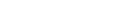<table style="width100%; text-align:center; font-weight:bold;">
<tr style="color:white;">
<td style="background:">155</td>
<td style="background:">38</td>
<td style="background:">10</td>
<td style="background:">5</td>
<td style="background:">2</td>
</tr>
<tr>
<td></td>
<td></td>
<td></td>
<td></td>
<td></td>
<td></td>
</tr>
</table>
